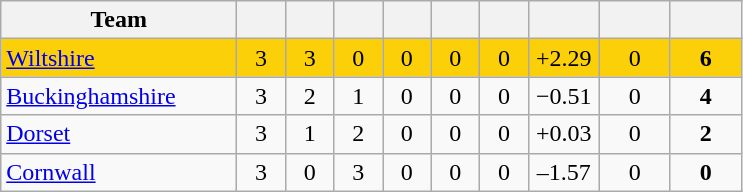<table class="wikitable" style="text-align:center">
<tr>
<th width="150">Team</th>
<th width="25"></th>
<th width="25"></th>
<th width="25"></th>
<th width="25"></th>
<th width="25"></th>
<th width="25"></th>
<th width="40"></th>
<th width="40"></th>
<th width="40"></th>
</tr>
<tr style="background:#fbd009">
<td style="text-align:left"><a href='#'>Wiltshire</a></td>
<td>3</td>
<td>3</td>
<td>0</td>
<td>0</td>
<td>0</td>
<td>0</td>
<td>+2.29</td>
<td>0</td>
<td><strong>6</strong></td>
</tr>
<tr>
<td style="text-align:left"><a href='#'>Buckinghamshire</a></td>
<td>3</td>
<td>2</td>
<td>1</td>
<td>0</td>
<td>0</td>
<td>0</td>
<td>−0.51</td>
<td>0</td>
<td><strong>4</strong></td>
</tr>
<tr>
<td style="text-align:left"><a href='#'>Dorset</a></td>
<td>3</td>
<td>1</td>
<td>2</td>
<td>0</td>
<td>0</td>
<td>0</td>
<td>+0.03</td>
<td>0</td>
<td><strong>2</strong></td>
</tr>
<tr>
<td style="text-align:left"><a href='#'>Cornwall</a></td>
<td>3</td>
<td>0</td>
<td>3</td>
<td>0</td>
<td>0</td>
<td>0</td>
<td>–1.57</td>
<td>0</td>
<td><strong>0</strong></td>
</tr>
</table>
